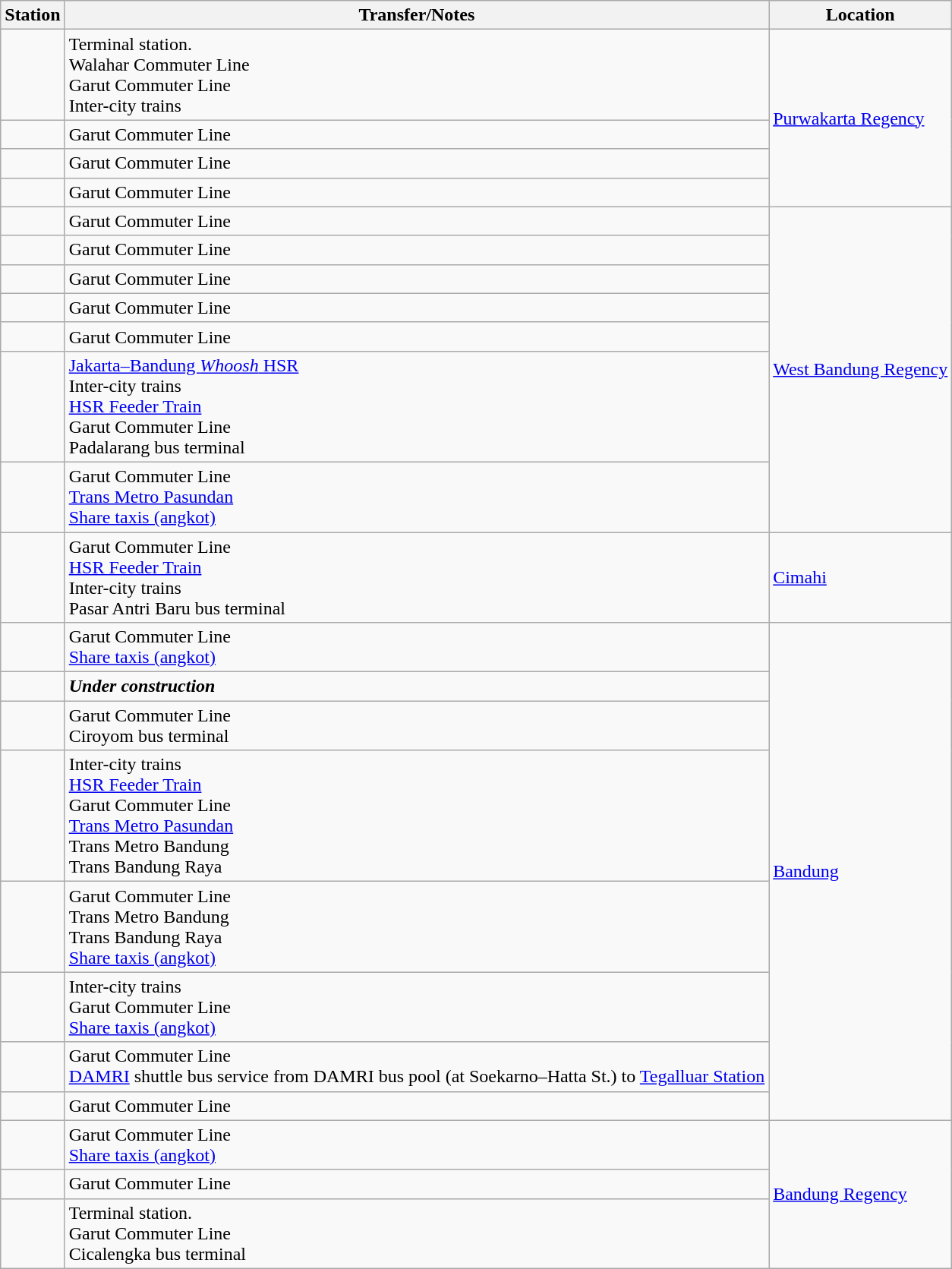<table class="wikitable">
<tr>
<th>Station</th>
<th>Transfer/Notes</th>
<th>Location</th>
</tr>
<tr>
<td><strong></strong></td>
<td>Terminal station.<br> Walahar Commuter Line<br> Garut Commuter Line<br> Inter-city trains</td>
<td rowspan="4"><a href='#'>Purwakarta Regency</a></td>
</tr>
<tr>
<td></td>
<td> Garut Commuter Line</td>
</tr>
<tr>
<td></td>
<td> Garut Commuter Line</td>
</tr>
<tr>
<td></td>
<td> Garut Commuter Line</td>
</tr>
<tr>
<td></td>
<td> Garut Commuter Line</td>
<td rowspan="7"><a href='#'>West Bandung Regency</a></td>
</tr>
<tr>
<td></td>
<td> Garut Commuter Line</td>
</tr>
<tr>
<td></td>
<td> Garut Commuter Line</td>
</tr>
<tr>
<td></td>
<td> Garut Commuter Line</td>
</tr>
<tr>
<td></td>
<td> Garut Commuter Line</td>
</tr>
<tr>
<td><strong></strong></td>
<td> <a href='#'>Jakarta–Bandung <em>Whoosh</em> HSR</a><br> Inter-city trains<br> <a href='#'>HSR Feeder Train</a><br> Garut Commuter Line<br> Padalarang bus terminal</td>
</tr>
<tr>
<td></td>
<td> Garut Commuter Line<br> <a href='#'>Trans Metro Pasundan</a><br> <a href='#'>Share taxis (angkot)</a></td>
</tr>
<tr>
<td></td>
<td> Garut Commuter Line<br> <a href='#'>HSR Feeder Train</a><br> Inter-city trains<br> Pasar Antri Baru bus terminal</td>
<td><a href='#'>Cimahi</a></td>
</tr>
<tr>
<td></td>
<td> Garut Commuter Line<br> <a href='#'>Share taxis (angkot)</a></td>
<td rowspan="8"><a href='#'>Bandung</a></td>
</tr>
<tr>
<td><em></em></td>
<td><strong><em>Under construction</em></strong></td>
</tr>
<tr>
<td></td>
<td> Garut Commuter Line<br> Ciroyom bus terminal</td>
</tr>
<tr>
<td><strong></strong></td>
<td> Inter-city trains<br> <a href='#'>HSR Feeder Train</a><br> Garut Commuter Line<br>   <a href='#'>Trans Metro Pasundan</a><br> Trans Metro Bandung<br> Trans Bandung Raya</td>
</tr>
<tr>
<td></td>
<td> Garut Commuter Line<br> Trans Metro Bandung<br> Trans Bandung Raya<br> <a href='#'>Share taxis (angkot)</a></td>
</tr>
<tr>
<td><strong></strong></td>
<td> Inter-city trains<br> Garut Commuter Line<br> <a href='#'>Share taxis (angkot)</a></td>
</tr>
<tr>
<td></td>
<td> Garut Commuter Line<br> <a href='#'>DAMRI</a> shuttle bus service from DAMRI bus pool (at Soekarno–Hatta St.) to <a href='#'>Tegalluar Station</a></td>
</tr>
<tr>
<td></td>
<td> Garut Commuter Line</td>
</tr>
<tr>
<td></td>
<td> Garut Commuter Line<br> <a href='#'>Share taxis (angkot)</a></td>
<td rowspan="3"><a href='#'>Bandung Regency</a></td>
</tr>
<tr>
<td></td>
<td> Garut Commuter Line</td>
</tr>
<tr>
<td><strong></strong></td>
<td>Terminal station.<br> Garut Commuter Line<br> Cicalengka bus terminal</td>
</tr>
</table>
